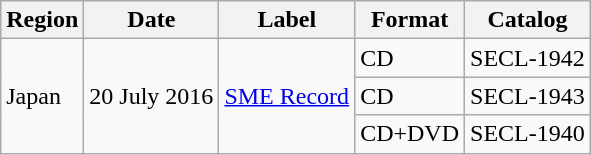<table class="wikitable">
<tr>
<th>Region</th>
<th>Date</th>
<th>Label</th>
<th>Format</th>
<th>Catalog</th>
</tr>
<tr>
<td rowspan="3">Japan</td>
<td rowspan="3">20 July 2016</td>
<td rowspan="3"><a href='#'>SME Record</a></td>
<td>CD</td>
<td>SECL-1942</td>
</tr>
<tr>
<td>CD</td>
<td>SECL-1943</td>
</tr>
<tr>
<td>CD+DVD</td>
<td>SECL-1940</td>
</tr>
</table>
